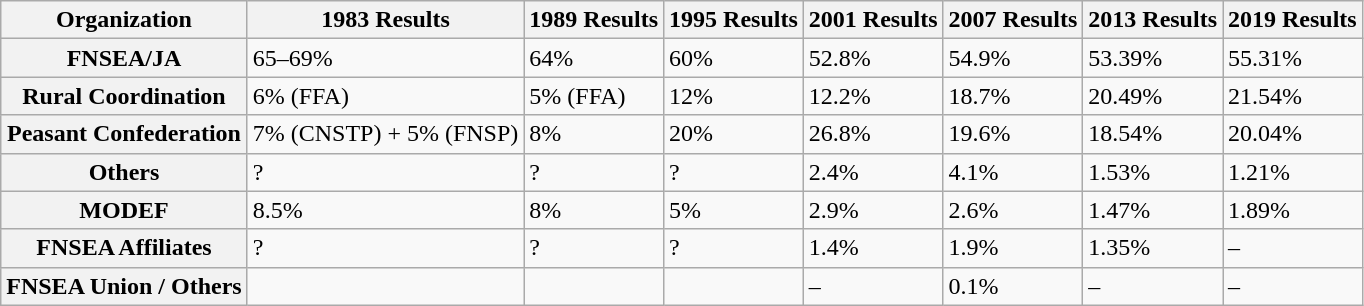<table class="wikitable alternance">
<tr>
<th scope=col>Organization</th>
<th scope=col>1983 Results</th>
<th scope=col>1989 Results</th>
<th scope=col>1995 Results</th>
<th scope=col>2001 Results</th>
<th scope=col>2007 Results</th>
<th scope=col>2013 Results</th>
<th scope=col>2019 Results</th>
</tr>
<tr>
<th scope=row>FNSEA/JA</th>
<td>65–69%</td>
<td>64%</td>
<td>60%</td>
<td>52.8%</td>
<td>54.9%</td>
<td>53.39%</td>
<td>55.31%</td>
</tr>
<tr>
<th scope=row>Rural Coordination</th>
<td>6% (FFA)</td>
<td>5% (FFA)</td>
<td>12%</td>
<td>12.2%</td>
<td>18.7%</td>
<td>20.49%</td>
<td>21.54%</td>
</tr>
<tr>
<th scope=row>Peasant Confederation</th>
<td>7% (CNSTP) + 5% (FNSP)</td>
<td>8%</td>
<td>20%</td>
<td>26.8%</td>
<td>19.6%</td>
<td>18.54%</td>
<td>20.04%</td>
</tr>
<tr>
<th scope=row>Others</th>
<td>?</td>
<td>?</td>
<td>?</td>
<td>2.4%</td>
<td>4.1%</td>
<td>1.53%</td>
<td>1.21%</td>
</tr>
<tr>
<th scope=row>MODEF</th>
<td>8.5%</td>
<td>8%</td>
<td>5%</td>
<td>2.9%</td>
<td>2.6%</td>
<td>1.47%</td>
<td>1.89%</td>
</tr>
<tr>
<th scope=row>FNSEA Affiliates</th>
<td>?</td>
<td>?</td>
<td>?</td>
<td>1.4%</td>
<td>1.9%</td>
<td>1.35%</td>
<td>–</td>
</tr>
<tr>
<th scope=row>FNSEA Union / Others</th>
<td></td>
<td></td>
<td></td>
<td>–</td>
<td>0.1%</td>
<td>–</td>
<td>–</td>
</tr>
</table>
